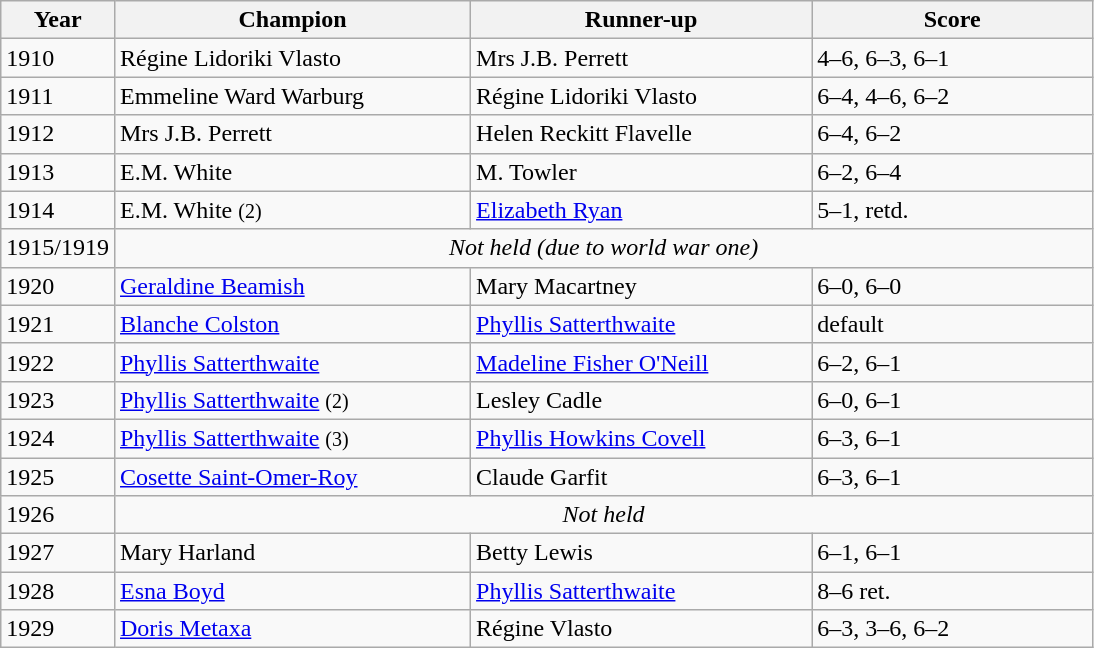<table class="wikitable">
<tr>
<th style="width:60px;">Year</th>
<th style="width:230px;">Champion</th>
<th style="width:220px;">Runner-up</th>
<th style="width:180px;">Score</th>
</tr>
<tr>
<td>1910</td>
<td> Régine Lidoriki Vlasto</td>
<td> Mrs J.B. Perrett</td>
<td>4–6, 6–3, 6–1</td>
</tr>
<tr>
<td>1911</td>
<td> Emmeline Ward Warburg</td>
<td> Régine Lidoriki Vlasto</td>
<td>6–4, 4–6, 6–2</td>
</tr>
<tr>
<td>1912</td>
<td> Mrs J.B. Perrett</td>
<td> Helen Reckitt Flavelle</td>
<td>6–4, 6–2</td>
</tr>
<tr>
<td>1913</td>
<td> E.M. White</td>
<td> M. Towler</td>
<td>6–2, 6–4</td>
</tr>
<tr>
<td>1914</td>
<td> E.M. White <small>(2)</small></td>
<td> <a href='#'>Elizabeth Ryan</a></td>
<td>5–1, retd.</td>
</tr>
<tr>
<td>1915/1919</td>
<td colspan=4 align=center><em>Not held (due to world war one)</em></td>
</tr>
<tr>
<td>1920</td>
<td> <a href='#'>Geraldine Beamish</a></td>
<td> Mary Macartney</td>
<td>6–0, 6–0</td>
</tr>
<tr>
<td>1921</td>
<td> <a href='#'>Blanche Colston</a></td>
<td> <a href='#'>Phyllis Satterthwaite</a></td>
<td>default</td>
</tr>
<tr>
<td>1922</td>
<td> <a href='#'>Phyllis Satterthwaite</a></td>
<td> <a href='#'>Madeline Fisher O'Neill</a></td>
<td>6–2, 6–1</td>
</tr>
<tr>
<td>1923</td>
<td> <a href='#'>Phyllis Satterthwaite</a> <small>(2)</small></td>
<td> Lesley Cadle</td>
<td>6–0, 6–1</td>
</tr>
<tr>
<td>1924</td>
<td> <a href='#'>Phyllis Satterthwaite</a> <small>(3)</small></td>
<td> <a href='#'>Phyllis Howkins Covell</a></td>
<td>6–3, 6–1</td>
</tr>
<tr>
<td>1925</td>
<td> <a href='#'>Cosette Saint-Omer-Roy</a></td>
<td> Claude Garfit</td>
<td>6–3, 6–1</td>
</tr>
<tr>
<td>1926</td>
<td colspan=4 align=center><em>Not held</em></td>
</tr>
<tr>
<td>1927</td>
<td> Mary Harland</td>
<td> Betty Lewis</td>
<td>6–1, 6–1</td>
</tr>
<tr>
<td>1928</td>
<td> <a href='#'>Esna Boyd</a></td>
<td>  <a href='#'>Phyllis Satterthwaite</a></td>
<td>8–6 ret.</td>
</tr>
<tr>
<td>1929</td>
<td> <a href='#'>Doris Metaxa</a></td>
<td> Régine Vlasto</td>
<td>6–3, 3–6, 6–2</td>
</tr>
</table>
